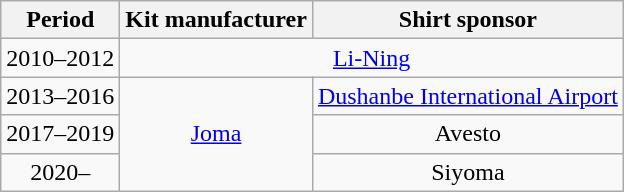<table class="wikitable" style="text-align:center;">
<tr>
<th>Period</th>
<th>Kit manufacturer</th>
<th>Shirt sponsor</th>
</tr>
<tr>
<td>2010–2012</td>
<td colspan="2"><a href='#'>Li-Ning</a></td>
</tr>
<tr>
<td>2013–2016</td>
<td rowspan="3"><a href='#'>Joma</a></td>
<td><a href='#'>Dushanbe International Airport</a></td>
</tr>
<tr>
<td>2017–2019</td>
<td>Avesto</td>
</tr>
<tr>
<td>2020–</td>
<td>Siyoma</td>
</tr>
</table>
